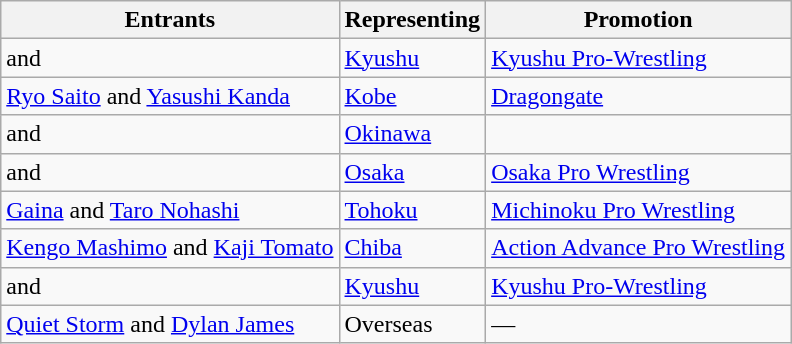<table class="wikitable">
<tr>
<th>Entrants</th>
<th>Representing</th>
<th>Promotion</th>
</tr>
<tr>
<td> and </td>
<td><a href='#'>Kyushu</a></td>
<td><a href='#'>Kyushu Pro-Wrestling</a></td>
</tr>
<tr>
<td><a href='#'>Ryo Saito</a> and <a href='#'>Yasushi Kanda</a></td>
<td><a href='#'>Kobe</a></td>
<td><a href='#'>Dragongate</a></td>
</tr>
<tr>
<td> and </td>
<td><a href='#'>Okinawa</a></td>
<td></td>
</tr>
<tr>
<td> and </td>
<td><a href='#'>Osaka</a></td>
<td><a href='#'>Osaka Pro Wrestling</a></td>
</tr>
<tr>
<td><a href='#'>Gaina</a> and <a href='#'>Taro Nohashi</a></td>
<td><a href='#'>Tohoku</a></td>
<td><a href='#'>Michinoku Pro Wrestling</a></td>
</tr>
<tr>
<td><a href='#'>Kengo Mashimo</a> and <a href='#'>Kaji Tomato</a></td>
<td><a href='#'>Chiba</a></td>
<td><a href='#'>Action Advance Pro Wrestling</a></td>
</tr>
<tr>
<td> and </td>
<td><a href='#'>Kyushu</a></td>
<td><a href='#'>Kyushu Pro-Wrestling</a></td>
</tr>
<tr>
<td><a href='#'>Quiet Storm</a> and <a href='#'>Dylan James</a></td>
<td>Overseas</td>
<td>—</td>
</tr>
</table>
